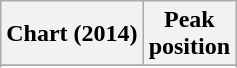<table class="wikitable plainrowheaders sortable" style="text-align:center;">
<tr>
<th scope="col">Chart (2014)</th>
<th scope="col">Peak<br>position</th>
</tr>
<tr>
</tr>
<tr>
</tr>
<tr>
</tr>
<tr>
</tr>
</table>
